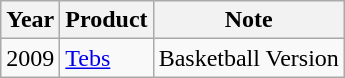<table class="wikitable sortable">
<tr>
<th>Year</th>
<th>Product</th>
<th>Note</th>
</tr>
<tr>
<td>2009</td>
<td><a href='#'>Tebs</a></td>
<td>Basketball Version</td>
</tr>
</table>
